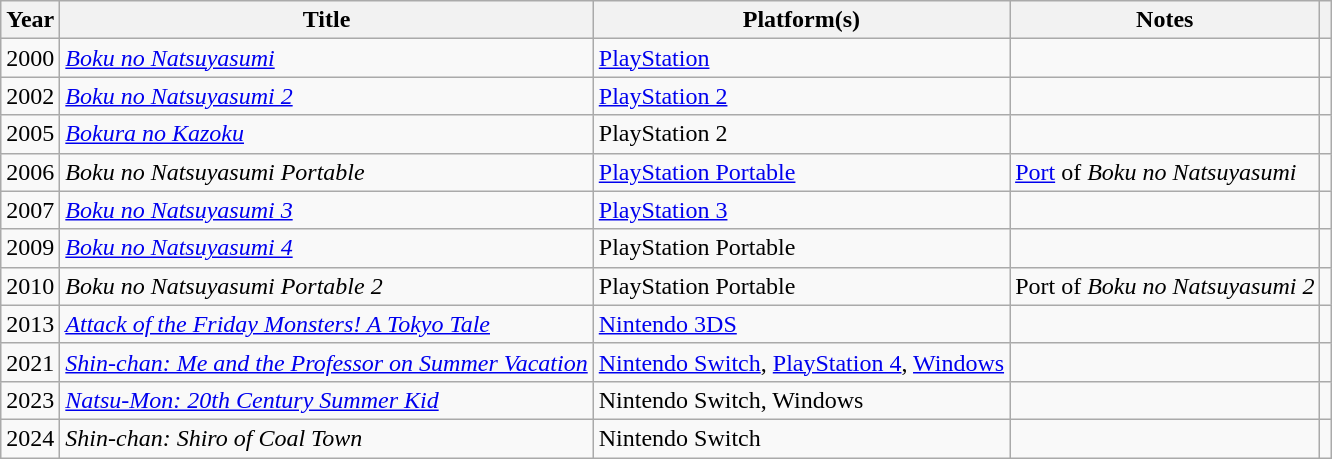<table class="wikitable plainrowheaders sortable">
<tr>
<th scope="col">Year</th>
<th scope="col">Title</th>
<th scope="col">Platform(s)</th>
<th scope="col" class="unsortable">Notes</th>
<th scope="col" class="unsortable"></th>
</tr>
<tr>
<td>2000</td>
<td><em><a href='#'>Boku no Natsuyasumi</a></em></td>
<td><a href='#'>PlayStation</a></td>
<td></td>
<td></td>
</tr>
<tr>
<td>2002</td>
<td><em><a href='#'>Boku no Natsuyasumi 2</a></em></td>
<td><a href='#'>PlayStation 2</a></td>
<td></td>
<td></td>
</tr>
<tr>
<td>2005</td>
<td><em><a href='#'>Bokura no Kazoku</a></em></td>
<td>PlayStation 2</td>
<td></td>
<td></td>
</tr>
<tr>
<td>2006</td>
<td><em>Boku no Natsuyasumi Portable</em></td>
<td><a href='#'>PlayStation Portable</a></td>
<td><a href='#'>Port</a> of <em>Boku no Natsuyasumi</em></td>
</tr>
<tr>
<td>2007</td>
<td><em><a href='#'>Boku no Natsuyasumi 3</a></em></td>
<td><a href='#'>PlayStation 3</a></td>
<td></td>
<td></td>
</tr>
<tr>
<td>2009</td>
<td><em><a href='#'>Boku no Natsuyasumi 4</a></em></td>
<td>PlayStation Portable</td>
<td></td>
<td></td>
</tr>
<tr>
<td>2010</td>
<td><em>Boku no Natsuyasumi Portable 2</em></td>
<td>PlayStation Portable</td>
<td>Port of <em>Boku no Natsuyasumi 2</em></td>
</tr>
<tr>
<td>2013</td>
<td><em><a href='#'>Attack of the Friday Monsters! A Tokyo Tale</a></em></td>
<td><a href='#'>Nintendo 3DS</a></td>
<td></td>
<td></td>
</tr>
<tr>
<td>2021</td>
<td><em><a href='#'>Shin-chan: Me and the Professor on Summer Vacation</a></em></td>
<td><a href='#'>Nintendo Switch</a>, <a href='#'>PlayStation 4</a>, <a href='#'>Windows</a></td>
<td></td>
<td></td>
</tr>
<tr>
<td>2023</td>
<td><em><a href='#'>Natsu-Mon: 20th Century Summer Kid</a></em></td>
<td>Nintendo Switch, Windows</td>
<td></td>
<td></td>
</tr>
<tr>
<td>2024</td>
<td><em>Shin-chan: Shiro of Coal Town</em></td>
<td>Nintendo Switch</td>
<td></td>
<td></td>
</tr>
</table>
